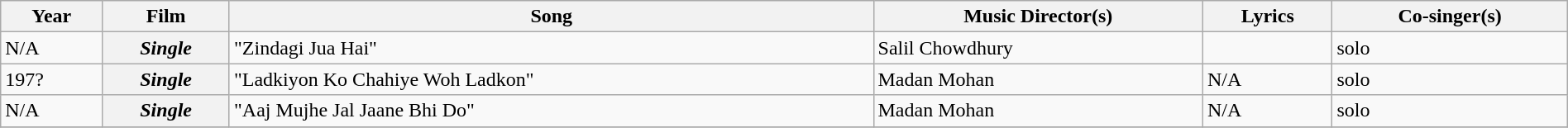<table class="wikitable sortable" style="width:100%;">
<tr>
<th>Year</th>
<th>Film</th>
<th>Song</th>
<th>Music Director(s)</th>
<th>Lyrics</th>
<th>Co-singer(s)</th>
</tr>
<tr>
<td>N/A</td>
<th><em>Single</em></th>
<td>"Zindagi Jua Hai"</td>
<td>Salil Chowdhury</td>
<td></td>
<td>solo</td>
</tr>
<tr>
<td>197?</td>
<th><em>Single</em></th>
<td>"Ladkiyon Ko Chahiye Woh Ladkon"</td>
<td>Madan Mohan</td>
<td>N/A</td>
<td>solo</td>
</tr>
<tr>
<td>N/A</td>
<th><em>Single</em></th>
<td>"Aaj Mujhe Jal Jaane Bhi Do"</td>
<td>Madan Mohan</td>
<td>N/A</td>
<td>solo</td>
</tr>
<tr>
</tr>
</table>
